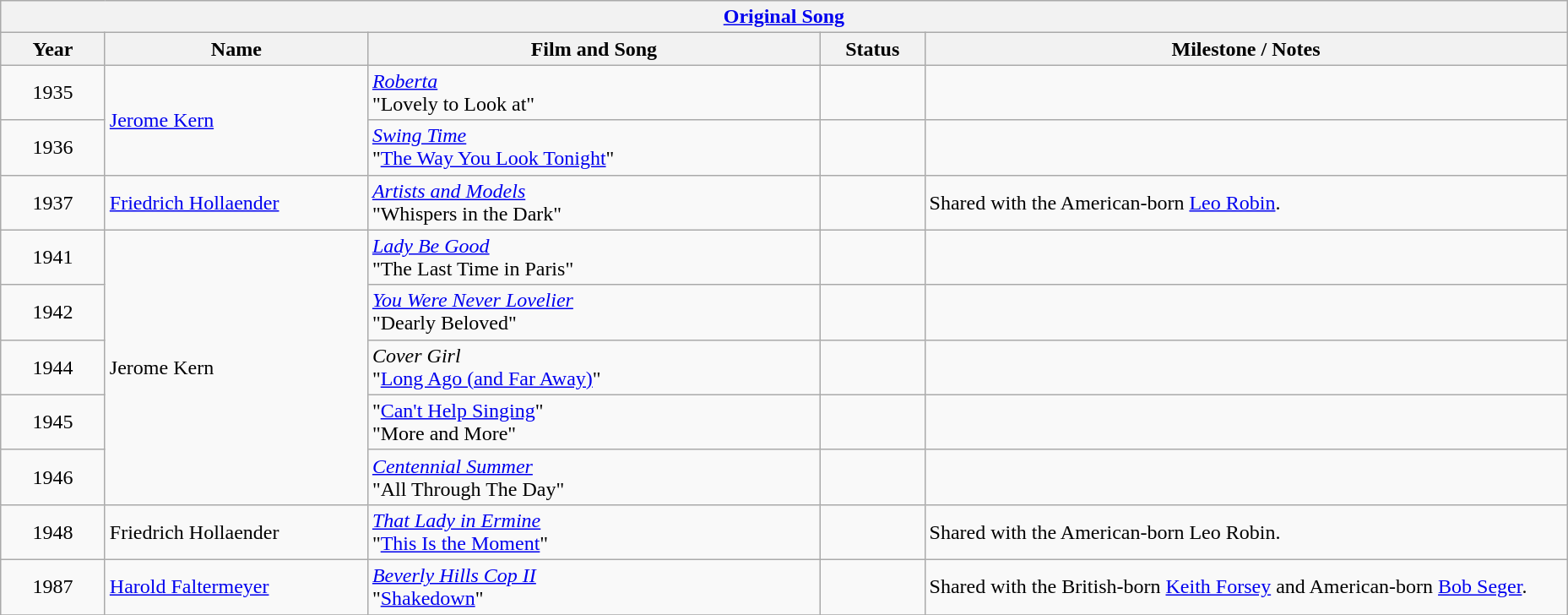<table class="wikitable" style="text-align: left">
<tr>
<th colspan=6 style="text-align:center;"><a href='#'>Original Song</a></th>
</tr>
<tr>
<th style="width:075px;">Year</th>
<th style="width:200px;">Name</th>
<th style="width:350px;">Film and Song</th>
<th style="width:075px;">Status</th>
<th style="width:500px;">Milestone / Notes</th>
</tr>
<tr>
<td style="text-align: center">1935</td>
<td rowspan=2><a href='#'>Jerome Kern</a></td>
<td><em><a href='#'>Roberta</a></em><br> "Lovely to Look at"</td>
<td></td>
<td></td>
</tr>
<tr>
<td style="text-align: center">1936</td>
<td><em><a href='#'>Swing Time</a></em><br> "<a href='#'>The Way You Look Tonight</a>"</td>
<td></td>
<td></td>
</tr>
<tr>
<td style="text-align: center">1937</td>
<td rowspan="1"><a href='#'>Friedrich Hollaender</a></td>
<td><em><a href='#'>Artists and Models</a></em><br> "Whispers in the Dark"</td>
<td></td>
<td>Shared with the American-born <a href='#'>Leo Robin</a>.</td>
</tr>
<tr>
<td style="text-align: center">1941</td>
<td rowspan=5>Jerome Kern</td>
<td><em><a href='#'>Lady Be Good</a></em><br> "The Last Time in Paris"</td>
<td></td>
<td></td>
</tr>
<tr>
<td style="text-align: center">1942</td>
<td><em><a href='#'>You Were Never Lovelier</a></em><br> "Dearly Beloved"</td>
<td></td>
<td></td>
</tr>
<tr>
<td style="text-align: center">1944</td>
<td><em>Cover Girl</em><br> "<a href='#'>Long Ago (and Far Away)</a>"</td>
<td></td>
<td></td>
</tr>
<tr>
<td style="text-align: center">1945</td>
<td>"<a href='#'>Can't Help Singing</a>" <br> "More and More"</td>
<td></td>
<td></td>
</tr>
<tr>
<td style="text-align: center">1946</td>
<td><em><a href='#'>Centennial Summer</a></em><br> "All Through The Day"</td>
<td></td>
<td></td>
</tr>
<tr>
<td style="text-align: center">1948</td>
<td>Friedrich Hollaender</td>
<td><em><a href='#'>That Lady in Ermine</a></em><br> "<a href='#'>This Is the Moment</a>"</td>
<td></td>
<td>Shared with the American-born Leo Robin.</td>
</tr>
<tr>
<td style="text-align: center">1987</td>
<td><a href='#'>Harold Faltermeyer</a></td>
<td><em><a href='#'>Beverly Hills Cop II</a></em><br> "<a href='#'>Shakedown</a>"</td>
<td></td>
<td>Shared with the British-born <a href='#'>Keith Forsey</a> and American-born <a href='#'>Bob Seger</a>.</td>
</tr>
<tr>
</tr>
</table>
